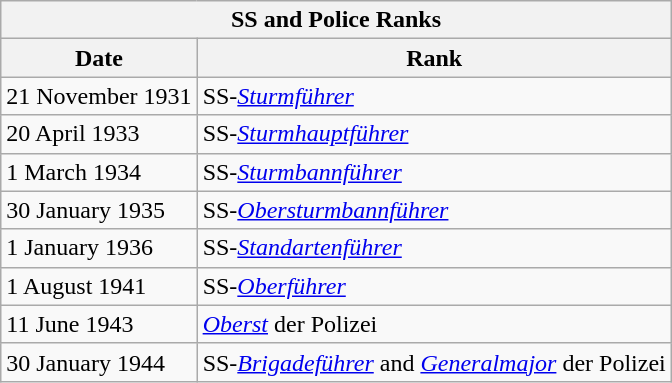<table class="wikitable">
<tr>
<th colspan = "2">SS and Police Ranks</th>
</tr>
<tr>
<th>Date</th>
<th>Rank</th>
</tr>
<tr>
<td>21 November 1931</td>
<td>SS-<em><a href='#'>Sturmführer</a></em></td>
</tr>
<tr>
<td>20 April 1933</td>
<td>SS-<em><a href='#'>Sturmhauptführer</a></em></td>
</tr>
<tr>
<td>1 March 1934</td>
<td>SS-<em><a href='#'>Sturmbannführer</a></em></td>
</tr>
<tr>
<td>30 January 1935</td>
<td>SS-<em><a href='#'>Obersturmbannführer</a></em></td>
</tr>
<tr>
<td>1 January 1936</td>
<td>SS-<em><a href='#'>Standartenführer</a></em></td>
</tr>
<tr>
<td>1 August 1941</td>
<td>SS-<em><a href='#'>Oberführer</a></em></td>
</tr>
<tr>
<td>11 June 1943</td>
<td><em><a href='#'>Oberst</a></em> der Polizei</td>
</tr>
<tr>
<td>30 January 1944</td>
<td>SS-<em><a href='#'>Brigadeführer</a></em> and <em><a href='#'>Generalmajor</a></em> der Polizei</td>
</tr>
</table>
